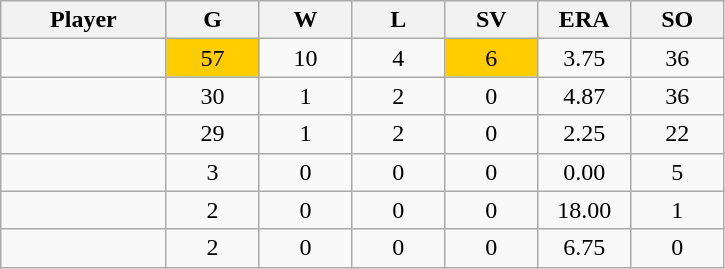<table class="wikitable sortable">
<tr>
<th bgcolor="#DDDDFF" width="16%">Player</th>
<th bgcolor="#DDDDFF" width="9%">G</th>
<th bgcolor="#DDDDFF" width="9%">W</th>
<th bgcolor="#DDDDFF" width="9%">L</th>
<th bgcolor="#DDDDFF" width="9%">SV</th>
<th bgcolor="#DDDDFF" width="9%">ERA</th>
<th bgcolor="#DDDDFF" width="9%">SO</th>
</tr>
<tr align="center">
<td></td>
<td bgcolor=#ffcc00>57</td>
<td>10</td>
<td>4</td>
<td bgcolor=#ffcc00>6</td>
<td>3.75</td>
<td>36</td>
</tr>
<tr align="center">
<td></td>
<td>30</td>
<td>1</td>
<td>2</td>
<td>0</td>
<td>4.87</td>
<td>36</td>
</tr>
<tr align=center>
<td></td>
<td>29</td>
<td>1</td>
<td>2</td>
<td>0</td>
<td>2.25</td>
<td>22</td>
</tr>
<tr align="center">
<td></td>
<td>3</td>
<td>0</td>
<td>0</td>
<td>0</td>
<td>0.00</td>
<td>5</td>
</tr>
<tr align="center">
<td></td>
<td>2</td>
<td>0</td>
<td>0</td>
<td>0</td>
<td>18.00</td>
<td>1</td>
</tr>
<tr align="center">
<td></td>
<td>2</td>
<td>0</td>
<td>0</td>
<td>0</td>
<td>6.75</td>
<td>0</td>
</tr>
</table>
